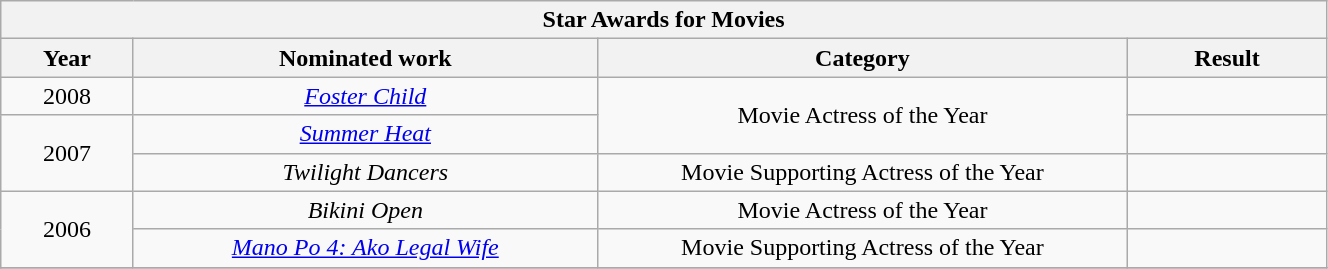<table width="70%" class="wikitable sortable">
<tr>
<th colspan="4" align="center">Star Awards for Movies</th>
</tr>
<tr>
<th width="10%">Year</th>
<th width="35%">Nominated work</th>
<th width="40%">Category</th>
<th width="15%">Result</th>
</tr>
<tr>
<td align="center">2008</td>
<td align="center"><em><a href='#'>Foster Child</a></em></td>
<td align="center" rowspan=2>Movie Actress of the Year</td>
<td></td>
</tr>
<tr>
<td align="center" rowspan=2>2007</td>
<td align="center"><em><a href='#'>Summer Heat</a></em></td>
<td></td>
</tr>
<tr>
<td align="center"><em>Twilight Dancers</em></td>
<td align="center">Movie Supporting Actress of the Year</td>
<td></td>
</tr>
<tr>
<td align="center" rowspan=2>2006</td>
<td align="center"><em>Bikini Open</em></td>
<td align="center">Movie Actress of the Year</td>
<td></td>
</tr>
<tr>
<td align="center"><em><a href='#'>Mano Po 4: Ako Legal Wife</a></em></td>
<td align="center">Movie Supporting Actress of the Year</td>
<td></td>
</tr>
<tr>
</tr>
</table>
